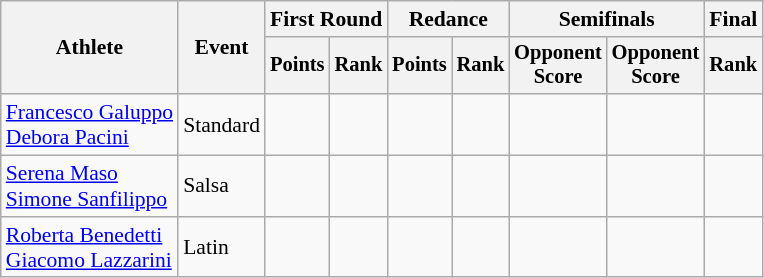<table class=wikitable style="font-size:90%">
<tr>
<th rowspan="2">Athlete</th>
<th rowspan="2">Event</th>
<th colspan="2">First Round</th>
<th colspan="2">Redance</th>
<th colspan="2">Semifinals</th>
<th colspan="2">Final</th>
</tr>
<tr style="font-size:95%">
<th>Points</th>
<th>Rank</th>
<th>Points</th>
<th>Rank</th>
<th>Opponent<br>Score</th>
<th>Opponent<br>Score</th>
<th>Rank</th>
</tr>
<tr align=center>
<td align=left><a href='#'>Francesco Galuppo</a><br><a href='#'>Debora Pacini</a></td>
<td align=left>Standard</td>
<td></td>
<td></td>
<td></td>
<td></td>
<td></td>
<td></td>
<td></td>
</tr>
<tr align=center>
<td align=left><a href='#'>Serena Maso</a><br><a href='#'>Simone Sanfilippo</a></td>
<td align=left>Salsa</td>
<td></td>
<td></td>
<td></td>
<td></td>
<td></td>
<td></td>
<td></td>
</tr>
<tr align=center>
<td align=left><a href='#'>Roberta Benedetti</a><br><a href='#'>Giacomo Lazzarini</a></td>
<td align=left>Latin</td>
<td></td>
<td></td>
<td></td>
<td></td>
<td></td>
<td></td>
<td></td>
</tr>
</table>
